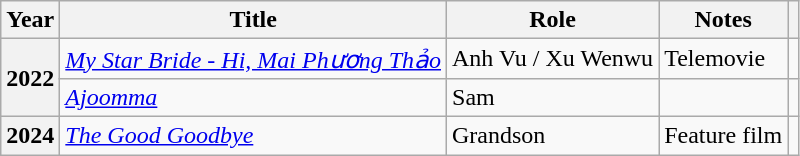<table class="wikitable sortable plainrowheaders">
<tr>
<th scope="col">Year</th>
<th scope="col">Title</th>
<th scope="col">Role</th>
<th scope="col" class="unsortable">Notes</th>
<th scope="col" class="unsortable"></th>
</tr>
<tr>
<th scope="row" rowspan="2">2022</th>
<td><em><a href='#'>My Star Bride - Hi, Mai Phương Thảo</a></em></td>
<td>Anh Vu / Xu Wenwu</td>
<td>Telemovie</td>
<td></td>
</tr>
<tr>
<td><em><a href='#'>Ajoomma</a></em></td>
<td>Sam</td>
<td></td>
<td></td>
</tr>
<tr>
<th scope="row" rowspan="2">2024</th>
<td><em><a href='#'>The Good Goodbye</a></em></td>
<td>Grandson</td>
<td>Feature film</td>
<td></td>
</tr>
</table>
